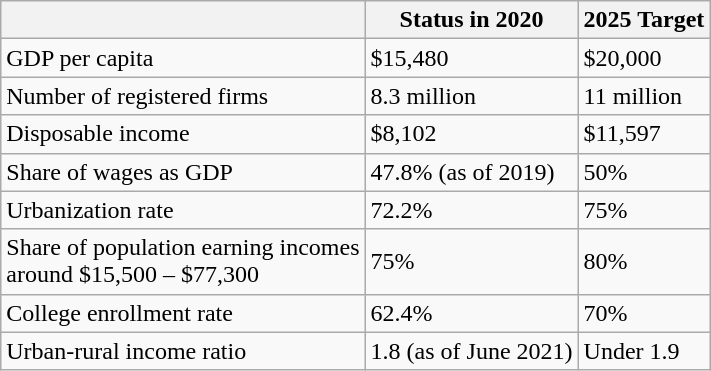<table class="wikitable">
<tr>
<th></th>
<th>Status in 2020</th>
<th>2025 Target</th>
</tr>
<tr>
<td>GDP per capita</td>
<td>$15,480</td>
<td>$20,000</td>
</tr>
<tr>
<td>Number of registered firms</td>
<td>8.3 million</td>
<td>11 million</td>
</tr>
<tr>
<td>Disposable income</td>
<td>$8,102</td>
<td>$11,597</td>
</tr>
<tr>
<td>Share of wages as GDP</td>
<td>47.8% (as of 2019)</td>
<td>50%</td>
</tr>
<tr>
<td>Urbanization rate</td>
<td>72.2%</td>
<td>75%</td>
</tr>
<tr>
<td>Share of population earning incomes<br>around $15,500 – $77,300</td>
<td>75%</td>
<td>80%</td>
</tr>
<tr>
<td>College enrollment rate</td>
<td>62.4%</td>
<td>70%</td>
</tr>
<tr>
<td>Urban-rural income ratio</td>
<td>1.8 (as of June 2021)</td>
<td>Under 1.9</td>
</tr>
</table>
